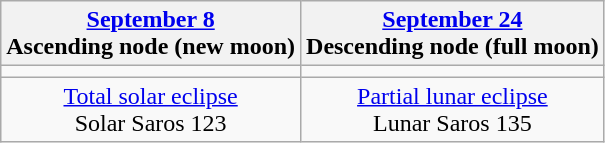<table class="wikitable">
<tr>
<th><a href='#'>September 8</a><br>Ascending node (new moon)<br></th>
<th><a href='#'>September 24</a><br>Descending node (full moon)<br></th>
</tr>
<tr>
<td></td>
<td></td>
</tr>
<tr align=center>
<td><a href='#'>Total solar eclipse</a><br>Solar Saros 123</td>
<td><a href='#'>Partial lunar eclipse</a><br>Lunar Saros 135</td>
</tr>
</table>
